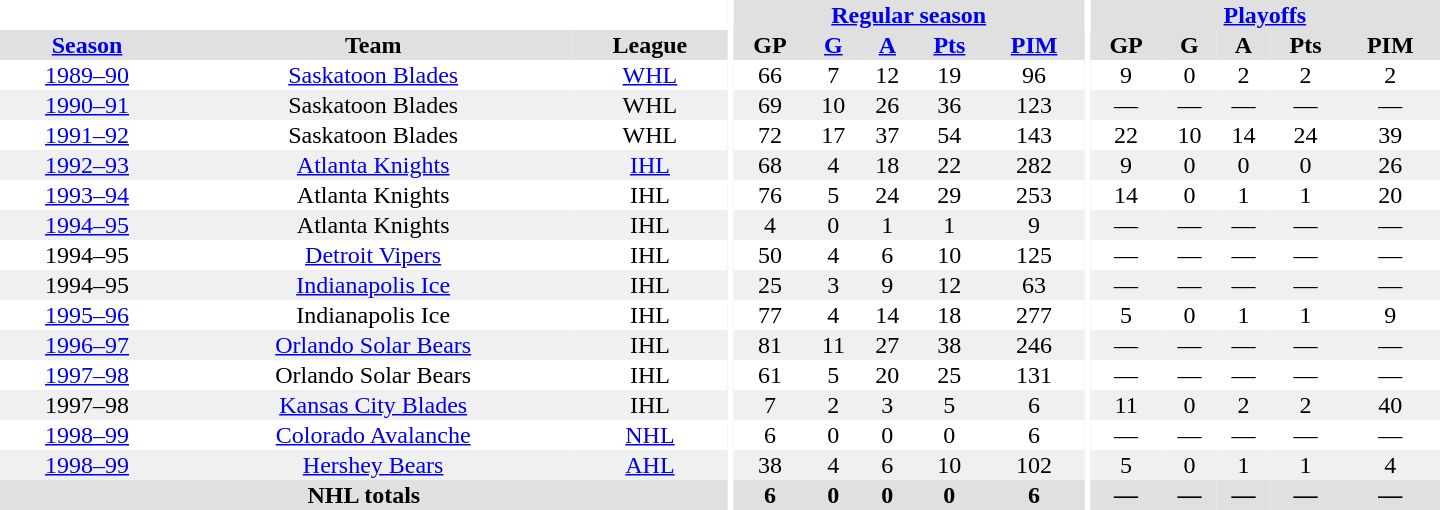<table border="0" cellpadding="1" cellspacing="0" style="text-align:center; width:60em">
<tr bgcolor="#e0e0e0">
<th colspan="3" bgcolor="#ffffff"></th>
<th rowspan="100" bgcolor="#ffffff"></th>
<th colspan="5"><a href='#'>Regular season</a></th>
<th rowspan="100" bgcolor="#ffffff"></th>
<th colspan="5"><a href='#'>Playoffs</a></th>
</tr>
<tr bgcolor="#e0e0e0">
<th><a href='#'>Season</a></th>
<th>Team</th>
<th>League</th>
<th>GP</th>
<th><a href='#'>G</a></th>
<th><a href='#'>A</a></th>
<th><a href='#'>Pts</a></th>
<th><a href='#'>PIM</a></th>
<th>GP</th>
<th>G</th>
<th>A</th>
<th>Pts</th>
<th>PIM</th>
</tr>
<tr>
<td><a href='#'>1989–90</a></td>
<td><a href='#'>Saskatoon Blades</a></td>
<td><a href='#'>WHL</a></td>
<td>66</td>
<td>7</td>
<td>12</td>
<td>19</td>
<td>96</td>
<td>9</td>
<td>0</td>
<td>2</td>
<td>2</td>
<td>2</td>
</tr>
<tr bgcolor="#f0f0f0">
<td><a href='#'>1990–91</a></td>
<td>Saskatoon Blades</td>
<td>WHL</td>
<td>69</td>
<td>10</td>
<td>26</td>
<td>36</td>
<td>123</td>
<td>—</td>
<td>—</td>
<td>—</td>
<td>—</td>
<td>—</td>
</tr>
<tr>
<td><a href='#'>1991–92</a></td>
<td>Saskatoon Blades</td>
<td>WHL</td>
<td>72</td>
<td>17</td>
<td>37</td>
<td>54</td>
<td>143</td>
<td>22</td>
<td>10</td>
<td>14</td>
<td>24</td>
<td>39</td>
</tr>
<tr bgcolor="#f0f0f0">
<td><a href='#'>1992–93</a></td>
<td><a href='#'>Atlanta Knights</a></td>
<td><a href='#'>IHL</a></td>
<td>68</td>
<td>4</td>
<td>18</td>
<td>22</td>
<td>282</td>
<td>9</td>
<td>0</td>
<td>0</td>
<td>0</td>
<td>26</td>
</tr>
<tr>
<td><a href='#'>1993–94</a></td>
<td>Atlanta Knights</td>
<td>IHL</td>
<td>76</td>
<td>5</td>
<td>24</td>
<td>29</td>
<td>253</td>
<td>14</td>
<td>0</td>
<td>1</td>
<td>1</td>
<td>20</td>
</tr>
<tr bgcolor="#f0f0f0">
<td><a href='#'>1994–95</a></td>
<td>Atlanta Knights</td>
<td>IHL</td>
<td>4</td>
<td>0</td>
<td>1</td>
<td>1</td>
<td>9</td>
<td>—</td>
<td>—</td>
<td>—</td>
<td>—</td>
<td>—</td>
</tr>
<tr>
<td>1994–95</td>
<td><a href='#'>Detroit Vipers</a></td>
<td>IHL</td>
<td>50</td>
<td>4</td>
<td>6</td>
<td>10</td>
<td>125</td>
<td>—</td>
<td>—</td>
<td>—</td>
<td>—</td>
<td>—</td>
</tr>
<tr bgcolor="#f0f0f0">
<td>1994–95</td>
<td><a href='#'>Indianapolis Ice</a></td>
<td>IHL</td>
<td>25</td>
<td>3</td>
<td>9</td>
<td>12</td>
<td>63</td>
<td>—</td>
<td>—</td>
<td>—</td>
<td>—</td>
<td>—</td>
</tr>
<tr>
<td><a href='#'>1995–96</a></td>
<td>Indianapolis Ice</td>
<td>IHL</td>
<td>77</td>
<td>4</td>
<td>14</td>
<td>18</td>
<td>277</td>
<td>5</td>
<td>0</td>
<td>1</td>
<td>1</td>
<td>9</td>
</tr>
<tr bgcolor="#f0f0f0">
<td><a href='#'>1996–97</a></td>
<td><a href='#'>Orlando Solar Bears</a></td>
<td>IHL</td>
<td>81</td>
<td>11</td>
<td>27</td>
<td>38</td>
<td>246</td>
<td>—</td>
<td>—</td>
<td>—</td>
<td>—</td>
<td>—</td>
</tr>
<tr>
<td><a href='#'>1997–98</a></td>
<td>Orlando Solar Bears</td>
<td>IHL</td>
<td>61</td>
<td>5</td>
<td>20</td>
<td>25</td>
<td>131</td>
<td>—</td>
<td>—</td>
<td>—</td>
<td>—</td>
<td>—</td>
</tr>
<tr bgcolor="#f0f0f0">
<td>1997–98</td>
<td><a href='#'>Kansas City Blades</a></td>
<td>IHL</td>
<td>7</td>
<td>2</td>
<td>3</td>
<td>5</td>
<td>6</td>
<td>11</td>
<td>0</td>
<td>2</td>
<td>2</td>
<td>40</td>
</tr>
<tr>
<td><a href='#'>1998–99</a></td>
<td><a href='#'>Colorado Avalanche</a></td>
<td><a href='#'>NHL</a></td>
<td>6</td>
<td>0</td>
<td>0</td>
<td>0</td>
<td>6</td>
<td>—</td>
<td>—</td>
<td>—</td>
<td>—</td>
<td>—</td>
</tr>
<tr bgcolor="#f0f0f0">
<td><a href='#'>1998–99</a></td>
<td><a href='#'>Hershey Bears</a></td>
<td><a href='#'>AHL</a></td>
<td>38</td>
<td>4</td>
<td>6</td>
<td>10</td>
<td>102</td>
<td>5</td>
<td>0</td>
<td>1</td>
<td>1</td>
<td>4</td>
</tr>
<tr bgcolor="#e0e0e0">
<th colspan="3">NHL totals</th>
<th>6</th>
<th>0</th>
<th>0</th>
<th>0</th>
<th>6</th>
<th>—</th>
<th>—</th>
<th>—</th>
<th>—</th>
<th>—</th>
</tr>
</table>
